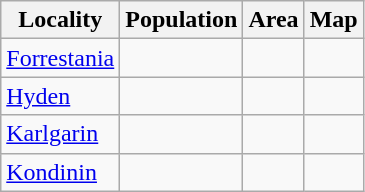<table class="wikitable sortable">
<tr>
<th>Locality</th>
<th data-sort-type=number>Population</th>
<th data-sort-type=number>Area</th>
<th>Map</th>
</tr>
<tr>
<td><a href='#'>Forrestania</a></td>
<td></td>
<td></td>
<td></td>
</tr>
<tr>
<td><a href='#'>Hyden</a></td>
<td></td>
<td></td>
<td></td>
</tr>
<tr>
<td><a href='#'>Karlgarin</a></td>
<td></td>
<td></td>
<td></td>
</tr>
<tr>
<td><a href='#'>Kondinin</a></td>
<td></td>
<td></td>
<td></td>
</tr>
</table>
